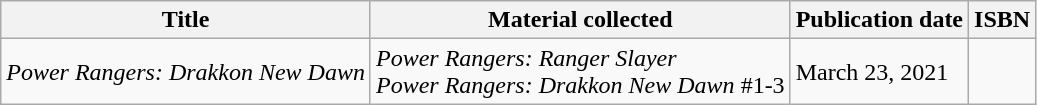<table class="wikitable">
<tr>
<th>Title</th>
<th>Material collected</th>
<th>Publication date</th>
<th>ISBN</th>
</tr>
<tr>
<td><em>Power Rangers: Drakkon New Dawn</em></td>
<td><em>Power Rangers: Ranger Slayer</em><br><em>Power Rangers: Drakkon New Dawn</em> #1-3</td>
<td>March 23, 2021</td>
<td></td>
</tr>
</table>
